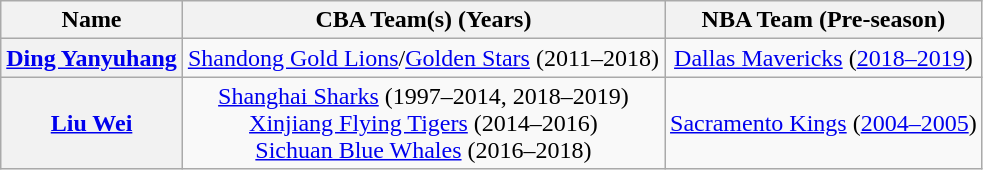<table class="wikitable">
<tr>
<th>Name</th>
<th>CBA Team(s) (Years)</th>
<th>NBA Team (Pre-season)</th>
</tr>
<tr>
<th> <a href='#'>Ding Yanyuhang</a></th>
<td style="text-align:center;"><a href='#'>Shandong Gold Lions</a>/<a href='#'>Golden Stars</a> (2011–2018)</td>
<td style="text-align:center;"><a href='#'>Dallas Mavericks</a> (<a href='#'>2018–2019</a>)</td>
</tr>
<tr>
<th> <a href='#'>Liu Wei</a></th>
<td style="text-align:center;"><a href='#'>Shanghai Sharks</a> (1997–2014, 2018–2019) <br> <a href='#'>Xinjiang Flying Tigers</a> (2014–2016) <br> <a href='#'>Sichuan Blue Whales</a> (2016–2018)</td>
<td style="text-align:center;"><a href='#'>Sacramento Kings</a> (<a href='#'>2004–2005</a>)</td>
</tr>
</table>
